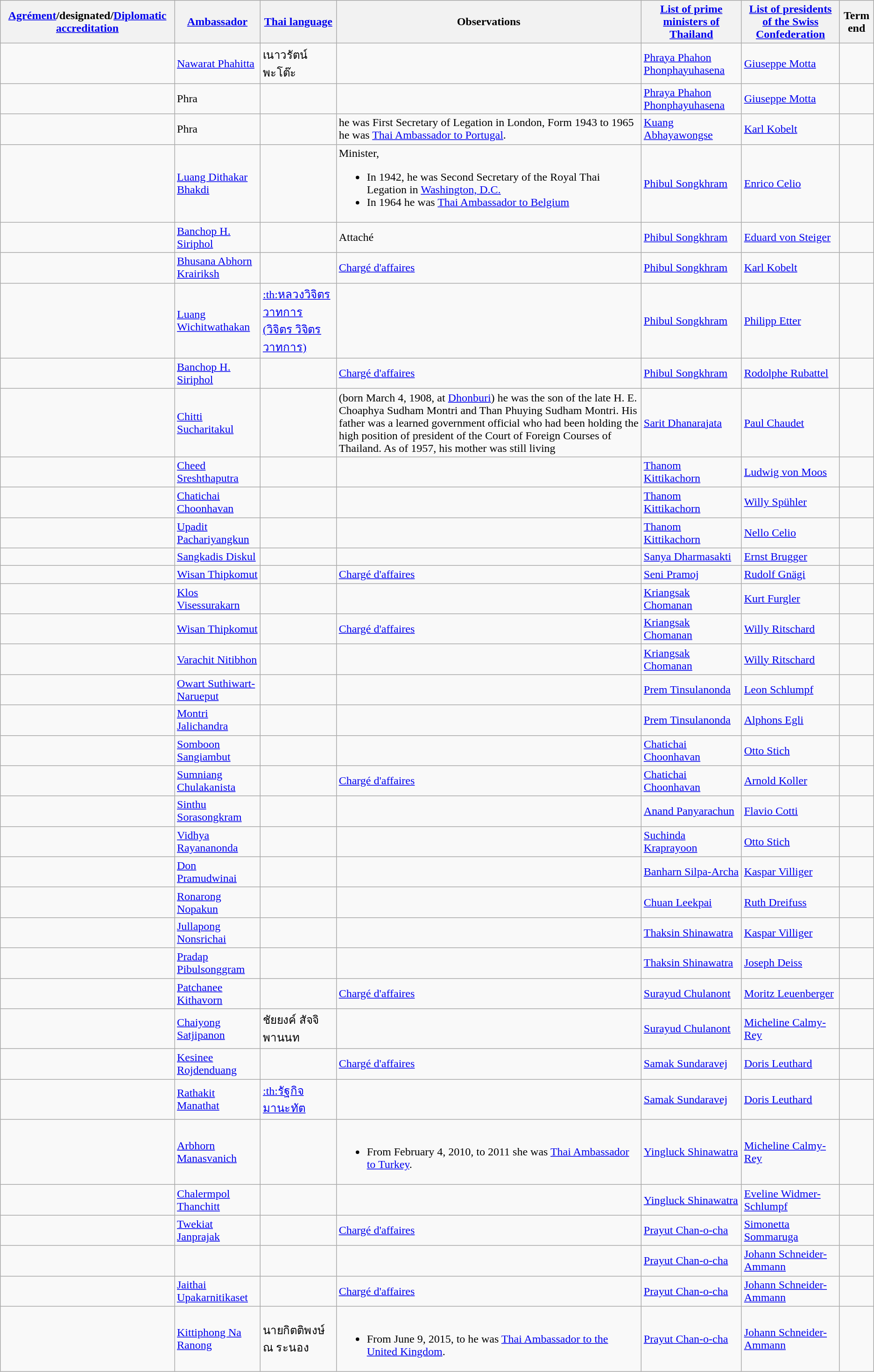<table class="wikitable sortable">
<tr>
<th><a href='#'>Agrément</a>/designated/<a href='#'>Diplomatic accreditation</a></th>
<th><a href='#'>Ambassador</a></th>
<th><a href='#'>Thai language</a></th>
<th>Observations</th>
<th><a href='#'>List of prime ministers of Thailand</a></th>
<th><a href='#'>List of presidents of the Swiss Confederation</a></th>
<th>Term end</th>
</tr>
<tr>
<td></td>
<td><a href='#'>Nawarat Phahitta</a></td>
<td>เนาวรัตน์พะโต๊ะ</td>
<td></td>
<td><a href='#'>Phraya Phahon Phonphayuhasena</a></td>
<td><a href='#'>Giuseppe Motta</a></td>
<td></td>
</tr>
<tr>
<td></td>
<td>Phra </td>
<td></td>
<td></td>
<td><a href='#'>Phraya Phahon Phonphayuhasena</a></td>
<td><a href='#'>Giuseppe Motta</a></td>
<td></td>
</tr>
<tr>
<td></td>
<td>Phra </td>
<td></td>
<td>he was First Secretary of Legation in London, Form 1943 to 1965 he was <a href='#'>Thai Ambassador to Portugal</a>.</td>
<td><a href='#'>Kuang Abhayawongse</a></td>
<td><a href='#'>Karl Kobelt</a></td>
<td></td>
</tr>
<tr>
<td></td>
<td><a href='#'>Luang Dithakar Bhakdi</a></td>
<td></td>
<td>Minister,<br><ul><li>In 1942, he was Second Secretary of the Royal Thai Legation in <a href='#'>Washington, D.C.</a></li><li>In 1964 he was <a href='#'>Thai Ambassador to Belgium</a></li></ul></td>
<td><a href='#'>Phibul Songkhram</a></td>
<td><a href='#'>Enrico Celio</a></td>
<td></td>
</tr>
<tr>
<td></td>
<td><a href='#'>Banchop H. Siriphol</a></td>
<td></td>
<td>Attaché</td>
<td><a href='#'>Phibul Songkhram</a></td>
<td><a href='#'>Eduard von Steiger</a></td>
<td></td>
</tr>
<tr>
<td></td>
<td><a href='#'>Bhusana Abhorn Krairiksh</a></td>
<td></td>
<td><a href='#'>Chargé d'affaires</a></td>
<td><a href='#'>Phibul Songkhram</a></td>
<td><a href='#'>Karl Kobelt</a></td>
<td></td>
</tr>
<tr>
<td></td>
<td><a href='#'>Luang Wichitwathakan</a></td>
<td><a href='#'>:th:หลวงวิจิตรวาทการ (วิจิตร วิจิตรวาทการ)</a></td>
<td></td>
<td><a href='#'>Phibul Songkhram</a></td>
<td><a href='#'>Philipp Etter</a></td>
<td></td>
</tr>
<tr>
<td></td>
<td><a href='#'>Banchop H. Siriphol</a></td>
<td></td>
<td><a href='#'>Chargé d'affaires</a></td>
<td><a href='#'>Phibul Songkhram</a></td>
<td><a href='#'>Rodolphe Rubattel</a></td>
<td></td>
</tr>
<tr>
<td></td>
<td><a href='#'>Chitti Sucharitakul</a></td>
<td></td>
<td>(born March 4, 1908, at <a href='#'>Dhonburi</a>) he was the son of the late H. E. Choaphya Sudham Montri and Than Phuying Sudham Montri. His father was a learned government official who had been holding the high position of president of the Court of Foreign Courses of Thailand. As of 1957, his mother was still living</td>
<td><a href='#'>Sarit Dhanarajata</a></td>
<td><a href='#'>Paul Chaudet</a></td>
<td></td>
</tr>
<tr>
<td></td>
<td><a href='#'>Cheed Sreshthaputra</a></td>
<td></td>
<td></td>
<td><a href='#'>Thanom Kittikachorn</a></td>
<td><a href='#'>Ludwig von Moos</a></td>
<td></td>
</tr>
<tr>
<td></td>
<td><a href='#'>Chatichai Choonhavan</a></td>
<td></td>
<td></td>
<td><a href='#'>Thanom Kittikachorn</a></td>
<td><a href='#'>Willy Spühler</a></td>
<td></td>
</tr>
<tr>
<td></td>
<td><a href='#'>Upadit Pachariyangkun</a></td>
<td></td>
<td></td>
<td><a href='#'>Thanom Kittikachorn</a></td>
<td><a href='#'>Nello Celio</a></td>
<td></td>
</tr>
<tr>
<td></td>
<td><a href='#'>Sangkadis Diskul</a></td>
<td></td>
<td></td>
<td><a href='#'>Sanya Dharmasakti</a></td>
<td><a href='#'>Ernst Brugger</a></td>
<td></td>
</tr>
<tr>
<td></td>
<td><a href='#'>Wisan Thipkomut</a></td>
<td></td>
<td><a href='#'>Chargé d'affaires</a></td>
<td><a href='#'>Seni Pramoj</a></td>
<td><a href='#'>Rudolf Gnägi</a></td>
<td></td>
</tr>
<tr>
<td></td>
<td><a href='#'>Klos Visessurakarn</a></td>
<td></td>
<td></td>
<td><a href='#'>Kriangsak Chomanan</a></td>
<td><a href='#'>Kurt Furgler</a></td>
<td></td>
</tr>
<tr>
<td></td>
<td><a href='#'>Wisan Thipkomut</a></td>
<td></td>
<td><a href='#'>Chargé d'affaires</a></td>
<td><a href='#'>Kriangsak Chomanan</a></td>
<td><a href='#'>Willy Ritschard</a></td>
<td></td>
</tr>
<tr>
<td></td>
<td><a href='#'>Varachit Nitibhon</a></td>
<td></td>
<td></td>
<td><a href='#'>Kriangsak Chomanan</a></td>
<td><a href='#'>Willy Ritschard</a></td>
<td></td>
</tr>
<tr>
<td></td>
<td><a href='#'>Owart Suthiwart-Narueput</a></td>
<td></td>
<td></td>
<td><a href='#'>Prem Tinsulanonda</a></td>
<td><a href='#'>Leon Schlumpf</a></td>
<td></td>
</tr>
<tr>
<td></td>
<td><a href='#'>Montri Jalichandra</a></td>
<td></td>
<td></td>
<td><a href='#'>Prem Tinsulanonda</a></td>
<td><a href='#'>Alphons Egli</a></td>
<td></td>
</tr>
<tr>
<td></td>
<td><a href='#'>Somboon Sangiambut</a></td>
<td></td>
<td></td>
<td><a href='#'>Chatichai Choonhavan</a></td>
<td><a href='#'>Otto Stich</a></td>
<td></td>
</tr>
<tr>
<td></td>
<td><a href='#'>Sumniang Chulakanista</a></td>
<td></td>
<td><a href='#'>Chargé d'affaires</a></td>
<td><a href='#'>Chatichai Choonhavan</a></td>
<td><a href='#'>Arnold Koller</a></td>
<td></td>
</tr>
<tr>
<td></td>
<td><a href='#'>Sinthu Sorasongkram</a></td>
<td></td>
<td></td>
<td><a href='#'>Anand Panyarachun</a></td>
<td><a href='#'>Flavio Cotti</a></td>
<td></td>
</tr>
<tr>
<td></td>
<td><a href='#'>Vidhya Rayananonda</a></td>
<td></td>
<td></td>
<td><a href='#'>Suchinda Kraprayoon</a></td>
<td><a href='#'>Otto Stich</a></td>
<td></td>
</tr>
<tr>
<td></td>
<td><a href='#'>Don Pramudwinai</a></td>
<td></td>
<td></td>
<td><a href='#'>Banharn Silpa-Archa</a></td>
<td><a href='#'>Kaspar Villiger</a></td>
<td></td>
</tr>
<tr>
<td></td>
<td><a href='#'>Ronarong Nopakun</a></td>
<td></td>
<td></td>
<td><a href='#'>Chuan Leekpai</a></td>
<td><a href='#'>Ruth Dreifuss</a></td>
<td></td>
</tr>
<tr>
<td></td>
<td><a href='#'>Jullapong Nonsrichai</a></td>
<td></td>
<td></td>
<td><a href='#'>Thaksin Shinawatra</a></td>
<td><a href='#'>Kaspar Villiger</a></td>
<td></td>
</tr>
<tr>
<td></td>
<td><a href='#'>Pradap Pibulsonggram</a></td>
<td></td>
<td></td>
<td><a href='#'>Thaksin Shinawatra</a></td>
<td><a href='#'>Joseph Deiss</a></td>
<td></td>
</tr>
<tr>
<td></td>
<td><a href='#'>Patchanee Kithavorn</a></td>
<td></td>
<td><a href='#'>Chargé d'affaires</a></td>
<td><a href='#'>Surayud Chulanont</a></td>
<td><a href='#'>Moritz Leuenberger</a></td>
<td></td>
</tr>
<tr>
<td></td>
<td><a href='#'>Chaiyong Satjipanon</a></td>
<td>ชัยยงค์ สัจจิพานนท</td>
<td></td>
<td><a href='#'>Surayud Chulanont</a></td>
<td><a href='#'>Micheline Calmy-Rey</a></td>
<td></td>
</tr>
<tr>
<td></td>
<td><a href='#'>Kesinee Rojdenduang</a></td>
<td></td>
<td><a href='#'>Chargé d'affaires</a></td>
<td><a href='#'>Samak Sundaravej</a></td>
<td><a href='#'>Doris Leuthard</a></td>
<td></td>
</tr>
<tr>
<td></td>
<td><a href='#'>Rathakit Manathat</a></td>
<td><a href='#'>:th:รัฐกิจ มานะทัต</a></td>
<td></td>
<td><a href='#'>Samak Sundaravej</a></td>
<td><a href='#'>Doris Leuthard</a></td>
<td></td>
</tr>
<tr>
<td></td>
<td><a href='#'>Arbhorn Manasvanich</a></td>
<td></td>
<td><br><ul><li>From February 4, 2010, to 2011 she was <a href='#'>Thai Ambassador to Turkey</a>.</li></ul></td>
<td><a href='#'>Yingluck Shinawatra</a></td>
<td><a href='#'>Micheline Calmy-Rey</a></td>
<td></td>
</tr>
<tr>
<td></td>
<td><a href='#'>Chalermpol Thanchitt</a></td>
<td></td>
<td></td>
<td><a href='#'>Yingluck Shinawatra</a></td>
<td><a href='#'>Eveline Widmer-Schlumpf</a></td>
<td></td>
</tr>
<tr>
<td></td>
<td><a href='#'>Twekiat Janprajak</a></td>
<td></td>
<td><a href='#'>Chargé d'affaires</a></td>
<td><a href='#'>Prayut Chan-o-cha</a></td>
<td><a href='#'>Simonetta Sommaruga</a></td>
<td></td>
</tr>
<tr>
<td></td>
<td></td>
<td></td>
<td></td>
<td><a href='#'>Prayut Chan-o-cha</a></td>
<td><a href='#'>Johann Schneider-Ammann</a></td>
<td></td>
</tr>
<tr>
<td></td>
<td><a href='#'>Jaithai Upakarnitikaset</a></td>
<td></td>
<td><a href='#'>Chargé d'affaires</a></td>
<td><a href='#'>Prayut Chan-o-cha</a></td>
<td><a href='#'>Johann Schneider-Ammann</a></td>
<td></td>
</tr>
<tr>
<td></td>
<td><a href='#'>Kittiphong Na Ranong</a></td>
<td>นายกิตติพงษ์ ณ ระนอง</td>
<td><br><ul><li>From June 9, 2015, to  he was <a href='#'>Thai Ambassador to the United Kingdom</a>.</li></ul></td>
<td><a href='#'>Prayut Chan-o-cha</a></td>
<td><a href='#'>Johann Schneider-Ammann</a></td>
<td></td>
</tr>
</table>
